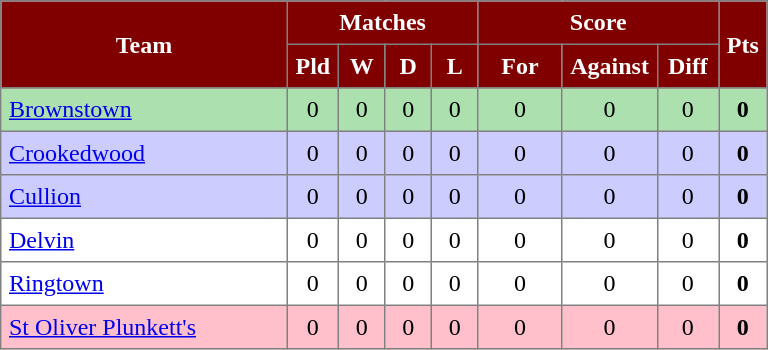<table style="border-collapse:collapse" border="1" cellspacing="0" cellpadding="5">
<tr align="center" bgcolor="#efefef">
<th rowspan="2" width="180" ! style="background:maroon;color:white">Team</th>
<th colspan="4" ! style="background:maroon;color:white">Matches</th>
<th colspan="3" ! style="background:maroon;color:white">Score</th>
<th rowspan=2width=20! style="background:maroon;color:white">Pts</th>
</tr>
<tr align="center" bgcolor="#efefef">
<th width="20" ! style="background:maroon;color:white">Pld</th>
<th width="20" ! style="background:maroon;color:white">W</th>
<th width="20" ! style="background:maroon;color:white">D</th>
<th width="20" ! style="background:maroon;color:white">L</th>
<th width="45" ! style="background:maroon;color:white">For</th>
<th width="45" ! style="background:maroon;color:white">Against</th>
<th width="30" ! style="background:maroon;color:white">Diff</th>
</tr>
<tr align="center" style="background:#ACE1AF;">
<td style="text-align:left;"> <a href='#'>Brownstown</a></td>
<td>0</td>
<td>0</td>
<td>0</td>
<td>0</td>
<td>0</td>
<td>0</td>
<td>0</td>
<td><strong>0</strong></td>
</tr>
<tr align="center" style="background:#ccccff;">
<td style="text-align:left;"> <a href='#'>Crookedwood</a></td>
<td>0</td>
<td>0</td>
<td>0</td>
<td>0</td>
<td>0</td>
<td>0</td>
<td>0</td>
<td><strong>0</strong></td>
</tr>
<tr align="center" style="background:#ccccff;">
<td style="text-align:left;"> <a href='#'>Cullion</a></td>
<td>0</td>
<td>0</td>
<td>0</td>
<td>0</td>
<td>0</td>
<td>0</td>
<td>0</td>
<td><strong>0</strong></td>
</tr>
<tr align="center">
<td style="text-align:left;"> <a href='#'>Delvin</a></td>
<td>0</td>
<td>0</td>
<td>0</td>
<td>0</td>
<td>0</td>
<td>0</td>
<td>0</td>
<td><strong>0</strong></td>
</tr>
<tr align="center">
<td style="text-align:left;"> <a href='#'>Ringtown</a></td>
<td>0</td>
<td>0</td>
<td>0</td>
<td>0</td>
<td>0</td>
<td>0</td>
<td>0</td>
<td><strong>0</strong></td>
</tr>
<tr align="center" style="background:#FFC0CB;">
<td style="text-align:left;"> <a href='#'>St Oliver Plunkett's</a></td>
<td>0</td>
<td>0</td>
<td>0</td>
<td>0</td>
<td>0</td>
<td>0</td>
<td>0</td>
<td><strong>0</strong></td>
</tr>
</table>
